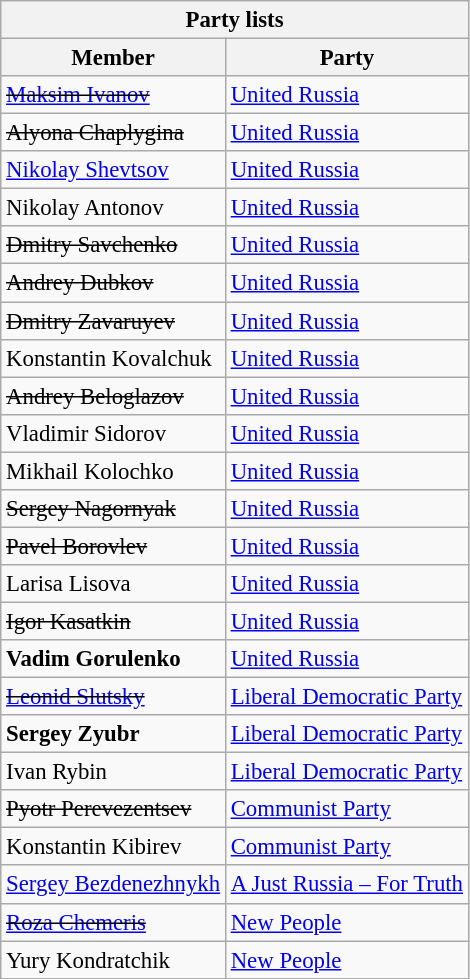<table class="wikitable sortable mw-collapsible mw-collapsed" style="font-size: 95%;">
<tr>
<th colspan=2>Party lists</th>
</tr>
<tr>
<th>Member</th>
<th>Party</th>
</tr>
<tr>
<td><s><a href='#'>Maksim Ivanov</a></s></td>
<td><a href='#'>United Russia</a></td>
</tr>
<tr>
<td><s>Alyona Chaplygina</s></td>
<td><a href='#'>United Russia</a></td>
</tr>
<tr>
<td><a href='#'>Nikolay Shevtsov</a></td>
<td><a href='#'>United Russia</a></td>
</tr>
<tr>
<td>Nikolay Antonov</td>
<td><a href='#'>United Russia</a></td>
</tr>
<tr>
<td><s>Dmitry Savchenko</s></td>
<td><a href='#'>United Russia</a></td>
</tr>
<tr>
<td><s>Andrey Dubkov</s></td>
<td><a href='#'>United Russia</a></td>
</tr>
<tr>
<td><s>Dmitry Zavaruyev</s></td>
<td><a href='#'>United Russia</a></td>
</tr>
<tr>
<td>Konstantin Kovalchuk</td>
<td><a href='#'>United Russia</a></td>
</tr>
<tr>
<td><s>Andrey Beloglazov</s></td>
<td><a href='#'>United Russia</a></td>
</tr>
<tr>
<td>Vladimir Sidorov</td>
<td><a href='#'>United Russia</a></td>
</tr>
<tr>
<td>Mikhail Kolochko</td>
<td><a href='#'>United Russia</a></td>
</tr>
<tr>
<td><s>Sergey Nagornyak</s></td>
<td><a href='#'>United Russia</a></td>
</tr>
<tr>
<td><s>Pavel Borovlev</s></td>
<td><a href='#'>United Russia</a></td>
</tr>
<tr>
<td>Larisa Lisova</td>
<td><a href='#'>United Russia</a></td>
</tr>
<tr>
<td><s>Igor Kasatkin</s></td>
<td><a href='#'>United Russia</a></td>
</tr>
<tr>
<td><strong>Vadim Gorulenko</strong></td>
<td><a href='#'>United Russia</a></td>
</tr>
<tr>
<td><s><a href='#'>Leonid Slutsky</a></s></td>
<td><a href='#'>Liberal Democratic Party</a></td>
</tr>
<tr>
<td><strong>Sergey Zyubr</strong></td>
<td><a href='#'>Liberal Democratic Party</a></td>
</tr>
<tr>
<td>Ivan Rybin</td>
<td><a href='#'>Liberal Democratic Party</a></td>
</tr>
<tr>
<td><s>Pyotr Perevezentsev</s></td>
<td><a href='#'>Communist Party</a></td>
</tr>
<tr>
<td>Konstantin Kibirev</td>
<td><a href='#'>Communist Party</a></td>
</tr>
<tr>
<td><a href='#'>Sergey Bezdenezhnykh</a></td>
<td><a href='#'>A Just Russia – For Truth</a></td>
</tr>
<tr>
<td><s><a href='#'>Roza Chemeris</a></s></td>
<td><a href='#'>New People</a></td>
</tr>
<tr>
<td>Yury Kondratchik</td>
<td><a href='#'>New People</a></td>
</tr>
</table>
